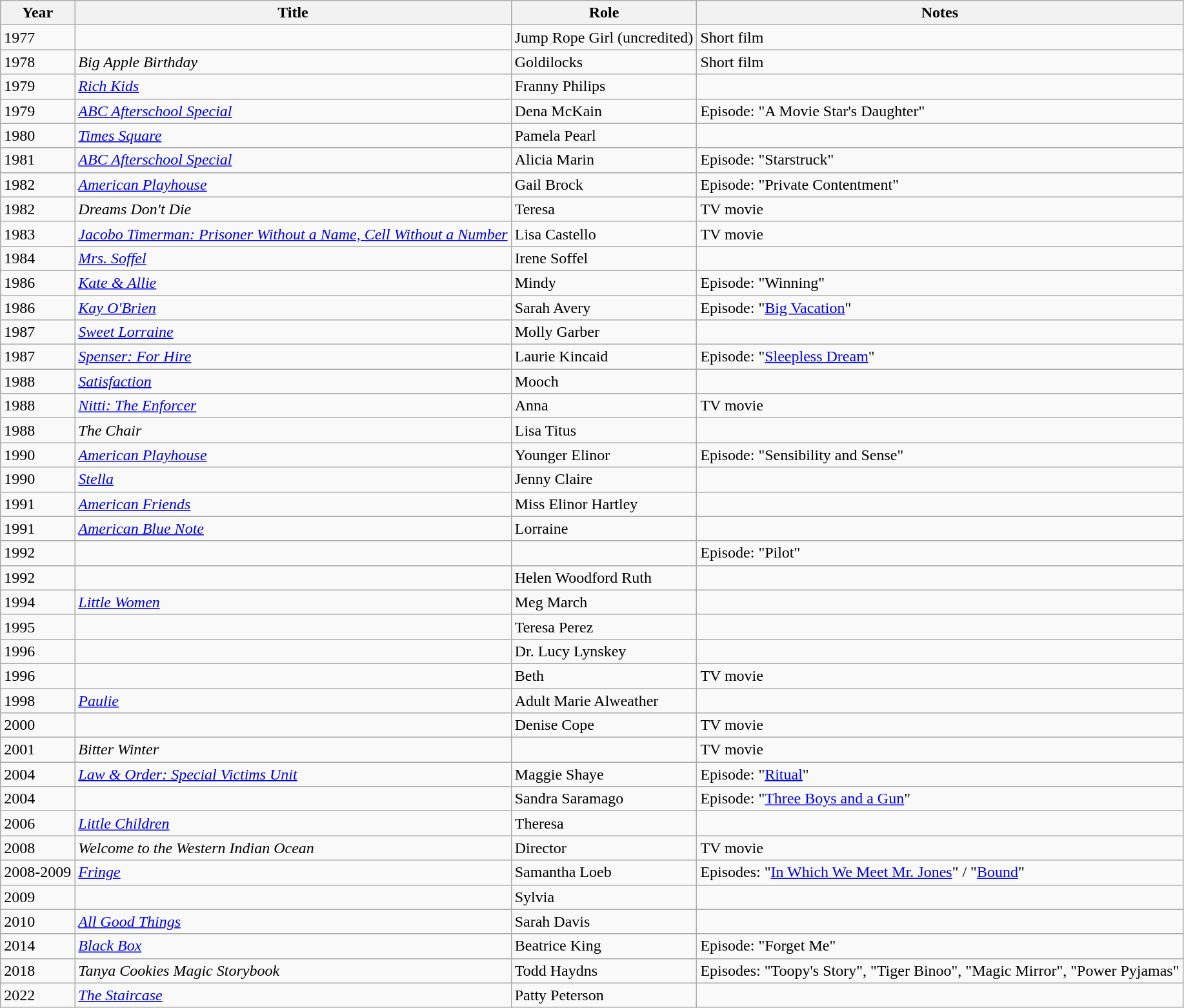<table class="wikitable sortable">
<tr>
<th>Year</th>
<th>Title</th>
<th>Role</th>
<th class="unsortable">Notes</th>
</tr>
<tr>
<td>1977</td>
<td><em></em></td>
<td>Jump Rope Girl (uncredited)</td>
<td>Short film</td>
</tr>
<tr>
<td>1978</td>
<td><em>Big Apple Birthday</em></td>
<td>Goldilocks</td>
<td>Short film</td>
</tr>
<tr>
<td>1979</td>
<td><em><a href='#'>Rich Kids</a></em></td>
<td>Franny Philips</td>
<td></td>
</tr>
<tr>
<td>1979</td>
<td><em><a href='#'>ABC Afterschool Special</a></em></td>
<td>Dena McKain</td>
<td>Episode: "A Movie Star's Daughter"</td>
</tr>
<tr>
<td>1980</td>
<td><em><a href='#'>Times Square</a></em></td>
<td>Pamela Pearl</td>
<td></td>
</tr>
<tr>
<td>1981</td>
<td><em><a href='#'>ABC Afterschool Special</a></em></td>
<td>Alicia Marin</td>
<td>Episode: "Starstruck"</td>
</tr>
<tr>
<td>1982</td>
<td><em><a href='#'>American Playhouse</a></em></td>
<td>Gail Brock</td>
<td>Episode: "Private Contentment"</td>
</tr>
<tr>
<td>1982</td>
<td><em>Dreams Don't Die</em></td>
<td>Teresa</td>
<td>TV movie</td>
</tr>
<tr>
<td>1983</td>
<td><em><a href='#'>Jacobo Timerman: Prisoner Without a Name, Cell Without a Number</a></em></td>
<td>Lisa Castello</td>
<td>TV movie</td>
</tr>
<tr>
<td>1984</td>
<td><em><a href='#'>Mrs. Soffel</a></em></td>
<td>Irene Soffel</td>
<td></td>
</tr>
<tr>
<td>1986</td>
<td><em><a href='#'>Kate & Allie</a></em></td>
<td>Mindy</td>
<td>Episode: "Winning"</td>
</tr>
<tr>
<td>1986</td>
<td><em><a href='#'>Kay O'Brien</a></em></td>
<td>Sarah Avery</td>
<td>Episode: "<a href='#'>Big Vacation</a>"</td>
</tr>
<tr>
<td>1987</td>
<td><em><a href='#'>Sweet Lorraine</a></em></td>
<td>Molly Garber</td>
<td></td>
</tr>
<tr>
<td>1987</td>
<td><em><a href='#'>Spenser: For Hire</a></em></td>
<td>Laurie Kincaid</td>
<td>Episode: "<a href='#'>Sleepless Dream</a>"</td>
</tr>
<tr>
<td>1988</td>
<td><em><a href='#'>Satisfaction</a></em></td>
<td>Mooch</td>
<td></td>
</tr>
<tr>
<td>1988</td>
<td><em><a href='#'>Nitti: The Enforcer</a></em></td>
<td>Anna</td>
<td>TV movie</td>
</tr>
<tr>
<td>1988</td>
<td><em>The Chair</em></td>
<td>Lisa Titus</td>
<td></td>
</tr>
<tr>
<td>1990</td>
<td><em><a href='#'>American Playhouse</a></em></td>
<td>Younger Elinor</td>
<td>Episode: "Sensibility and Sense"</td>
</tr>
<tr>
<td>1990</td>
<td><em><a href='#'>Stella</a></em></td>
<td>Jenny Claire</td>
<td></td>
</tr>
<tr>
<td>1991</td>
<td><em><a href='#'>American Friends</a></em></td>
<td>Miss Elinor Hartley</td>
<td></td>
</tr>
<tr>
<td>1991</td>
<td><em><a href='#'>American Blue Note</a></em></td>
<td>Lorraine</td>
<td></td>
</tr>
<tr>
<td>1992</td>
<td><em></em></td>
<td></td>
<td>Episode: "Pilot"</td>
</tr>
<tr>
<td>1992</td>
<td><em></em></td>
<td>Helen Woodford Ruth</td>
<td></td>
</tr>
<tr>
<td>1994</td>
<td><em><a href='#'>Little Women</a></em></td>
<td>Meg March</td>
<td></td>
</tr>
<tr>
<td>1995</td>
<td><em></em></td>
<td>Teresa Perez</td>
<td></td>
</tr>
<tr>
<td>1996</td>
<td><em></em></td>
<td>Dr. Lucy Lynskey</td>
<td></td>
</tr>
<tr>
<td>1996</td>
<td><em></em></td>
<td>Beth</td>
<td>TV movie</td>
</tr>
<tr>
<td>1998</td>
<td><em><a href='#'>Paulie</a></em></td>
<td>Adult Marie Alweather</td>
<td></td>
</tr>
<tr>
<td>2000</td>
<td><em></em></td>
<td>Denise Cope</td>
<td>TV movie</td>
</tr>
<tr>
<td>2001</td>
<td><em>Bitter Winter</em></td>
<td></td>
<td>TV movie</td>
</tr>
<tr>
<td>2004</td>
<td><em><a href='#'>Law & Order: Special Victims Unit</a></em></td>
<td>Maggie Shaye</td>
<td>Episode: "<a href='#'>Ritual</a>"</td>
</tr>
<tr>
<td>2004</td>
<td><em></em></td>
<td>Sandra Saramago</td>
<td>Episode: "<a href='#'>Three Boys and a Gun</a>"</td>
</tr>
<tr>
<td>2006</td>
<td><em><a href='#'>Little Children</a></em></td>
<td>Theresa</td>
<td></td>
</tr>
<tr>
<td>2008</td>
<td><em>Welcome to the Western Indian Ocean</em></td>
<td>Director</td>
<td>TV movie</td>
</tr>
<tr>
<td>2008-2009</td>
<td><em><a href='#'>Fringe</a></em></td>
<td>Samantha Loeb</td>
<td>Episodes: "<a href='#'>In Which We Meet Mr. Jones</a>" / "<a href='#'>Bound</a>"</td>
</tr>
<tr>
<td>2009</td>
<td><em></em></td>
<td>Sylvia</td>
<td></td>
</tr>
<tr>
<td>2010</td>
<td><em><a href='#'>All Good Things</a></em></td>
<td>Sarah Davis</td>
<td></td>
</tr>
<tr>
<td>2014</td>
<td><em><a href='#'>Black Box</a></em></td>
<td>Beatrice King</td>
<td>Episode: "Forget Me"</td>
</tr>
<tr>
<td>2018</td>
<td><em>Tanya Cookies Magic Storybook</em></td>
<td>Todd Haydns</td>
<td>Episodes: "Toopy's Story", "Tiger Binoo", "Magic Mirror", "Power Pyjamas"</td>
</tr>
<tr>
<td>2022</td>
<td><em><a href='#'>The Staircase</a></em></td>
<td>Patty Peterson</td>
<td></td>
</tr>
</table>
